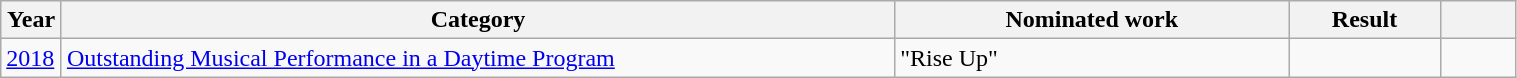<table class="wikitable" style="width:80%;">
<tr>
<th style="width:4%;">Year</th>
<th style="width:55%;">Category</th>
<th style="width:26%;">Nominated work</th>
<th style="width:10%;">Result</th>
<th width=5%></th>
</tr>
<tr>
<td><a href='#'>2018</a></td>
<td><a href='#'>Outstanding Musical Performance in a Daytime Program</a></td>
<td>"Rise Up" </td>
<td></td>
<td style="text-align:center;"></td>
</tr>
</table>
